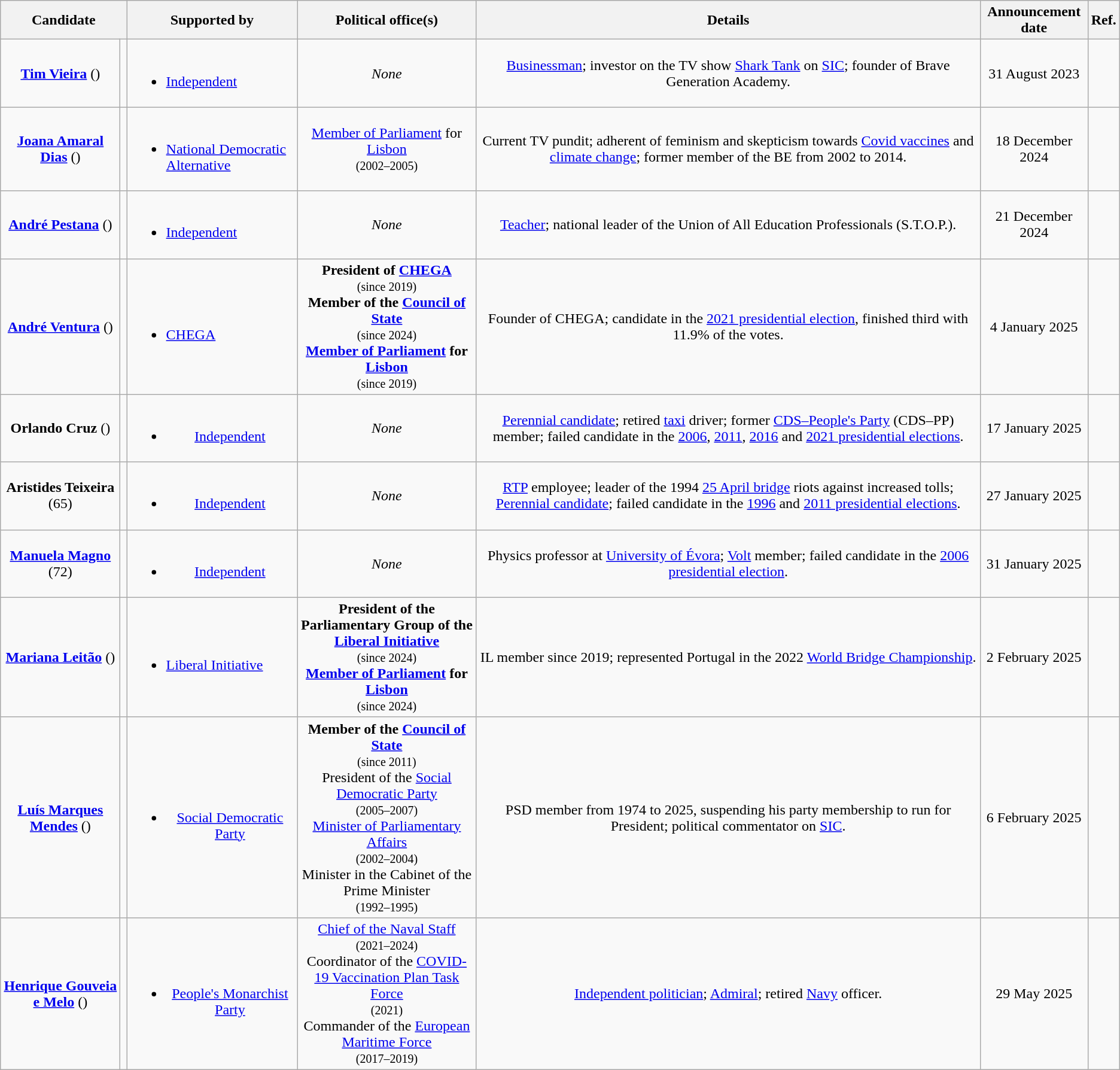<table class="wikitable" style="text-align:center;">
<tr>
<th colspan="2">Candidate</th>
<th>Supported by</th>
<th style="width:16%;">Political office(s)</th>
<th>Details</th>
<th>Announcement<br>date</th>
<th>Ref.</th>
</tr>
<tr>
<td><strong><a href='#'>Tim Vieira</a></strong> ()</td>
<td></td>
<td align=left><br><ul><li> <a href='#'>Independent</a></li></ul></td>
<td><em>None</em></td>
<td><a href='#'>Businessman</a>; investor on the TV show <a href='#'>Shark Tank</a> on <a href='#'>SIC</a>; founder of Brave Generation Academy.</td>
<td>31 August 2023</td>
<td></td>
</tr>
<tr>
<td><strong><a href='#'>Joana Amaral Dias</a></strong> ()</td>
<td></td>
<td align=left><br><ul><li> <a href='#'>National Democratic Alternative</a></li></ul></td>
<td><a href='#'>Member of Parliament</a> for <a href='#'>Lisbon</a><br><small>(2002–2005)</small></td>
<td>Current TV pundit; adherent of feminism and skepticism towards <a href='#'>Covid vaccines</a> and <a href='#'>climate change</a>; former member of the BE from 2002 to 2014.</td>
<td>18 December 2024</td>
<td></td>
</tr>
<tr>
<td><strong><a href='#'>André Pestana</a></strong> ()</td>
<td></td>
<td align=left><br><ul><li> <a href='#'>Independent</a></li></ul></td>
<td><em>None</em></td>
<td><a href='#'>Teacher</a>; national leader of the Union of All Education Professionals (S.T.O.P.).</td>
<td>21 December 2024</td>
<td></td>
</tr>
<tr>
<td><strong><a href='#'>André Ventura</a></strong> ()</td>
<td></td>
<td align=left><br><ul><li> <a href='#'>CHEGA</a></li></ul></td>
<td><strong>President of <a href='#'>CHEGA</a></strong><br><small>(since 2019)</small><br><strong>Member of the <a href='#'>Council of State</a></strong><br><small>(since 2024)</small><br><strong><a href='#'>Member of Parliament</a> for <a href='#'>Lisbon</a></strong><br><small>(since 2019)</small></td>
<td>Founder of CHEGA; candidate in the <a href='#'>2021 presidential election</a>, finished third with 11.9% of the votes.</td>
<td>4 January 2025</td>
<td></td>
</tr>
<tr>
<td><strong>Orlando Cruz</strong> ()</td>
<td></td>
<td><br><ul><li> <a href='#'>Independent</a></li></ul></td>
<td><em>None</em></td>
<td><a href='#'>Perennial candidate</a>; retired <a href='#'>taxi</a> driver; former <a href='#'>CDS–People's Party</a> (CDS–PP) member; failed candidate in the <a href='#'>2006</a>, <a href='#'>2011</a>, <a href='#'>2016</a> and <a href='#'>2021 presidential elections</a>.</td>
<td>17 January 2025</td>
<td></td>
</tr>
<tr>
<td><strong>Aristides Teixeira</strong> (65)</td>
<td></td>
<td><br><ul><li> <a href='#'>Independent</a></li></ul></td>
<td><em>None</em></td>
<td><a href='#'>RTP</a> employee; leader of the 1994 <a href='#'>25 April bridge</a> riots against increased tolls; <a href='#'>Perennial candidate</a>; failed candidate in the <a href='#'>1996</a> and <a href='#'>2011 presidential elections</a>.</td>
<td>27 January 2025</td>
<td></td>
</tr>
<tr>
<td><strong><a href='#'>Manuela Magno</a></strong> (72)</td>
<td></td>
<td><br><ul><li> <a href='#'>Independent</a></li></ul></td>
<td><em>None</em></td>
<td>Physics professor at <a href='#'>University of Évora</a>; <a href='#'>Volt</a> member; failed candidate in the <a href='#'>2006 presidential election</a>.</td>
<td>31 January 2025</td>
<td></td>
</tr>
<tr>
<td><strong><a href='#'>Mariana Leitão</a></strong> ()</td>
<td></td>
<td align=left><br><ul><li> <a href='#'>Liberal Initiative</a></li></ul></td>
<td><strong>President of the Parliamentary Group of the <a href='#'>Liberal Initiative</a></strong><br><small>(since 2024)</small><br><strong><a href='#'>Member of Parliament</a> for <a href='#'>Lisbon</a></strong><br><small>(since 2024)</small></td>
<td>IL member since 2019; represented Portugal in the 2022 <a href='#'>World Bridge Championship</a>.</td>
<td>2 February 2025</td>
<td></td>
</tr>
<tr>
<td><strong><a href='#'>Luís Marques Mendes</a></strong> ()</td>
<td></td>
<td><br><ul><li> <a href='#'>Social Democratic Party</a></li></ul></td>
<td><strong>Member of the <a href='#'>Council of State</a></strong><br><small>(since 2011)</small><br>President of the <a href='#'>Social Democratic Party</a><br><small>(2005–2007)</small><br><a href='#'>Minister of Parliamentary Affairs</a><br><small>(2002–2004)</small><br>Minister in the Cabinet of the Prime Minister<br><small>(1992–1995)</small><br></td>
<td>PSD member from 1974 to 2025, suspending his party membership to run for President; political commentator on <a href='#'>SIC</a>.</td>
<td>6 February 2025</td>
<td></td>
</tr>
<tr>
<td><strong><a href='#'>Henrique Gouveia e Melo</a></strong> ()</td>
<td></td>
<td><br><ul><li> <a href='#'>People's Monarchist Party</a></li></ul></td>
<td><a href='#'>Chief of the Naval Staff</a><br><small>(2021–2024)</small><br>Coordinator of the <a href='#'>COVID-19 Vaccination Plan Task Force</a><br><small>(2021)</small><br>Commander of the <a href='#'>European Maritime Force</a><br><small>(2017–2019)</small></td>
<td><a href='#'>Independent politician</a>; <a href='#'>Admiral</a>; retired <a href='#'>Navy</a> officer.</td>
<td>29 May 2025</td>
<td></td>
</tr>
</table>
